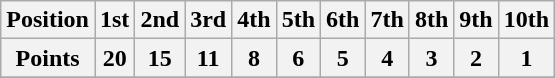<table class="wikitable">
<tr>
<th>Position</th>
<th>1st</th>
<th>2nd</th>
<th>3rd</th>
<th>4th</th>
<th>5th</th>
<th>6th</th>
<th>7th</th>
<th>8th</th>
<th>9th</th>
<th>10th</th>
</tr>
<tr>
<th>Points</th>
<th>20</th>
<th>15</th>
<th>11</th>
<th>8</th>
<th>6</th>
<th>5</th>
<th>4</th>
<th>3</th>
<th>2</th>
<th>1</th>
</tr>
<tr>
</tr>
</table>
